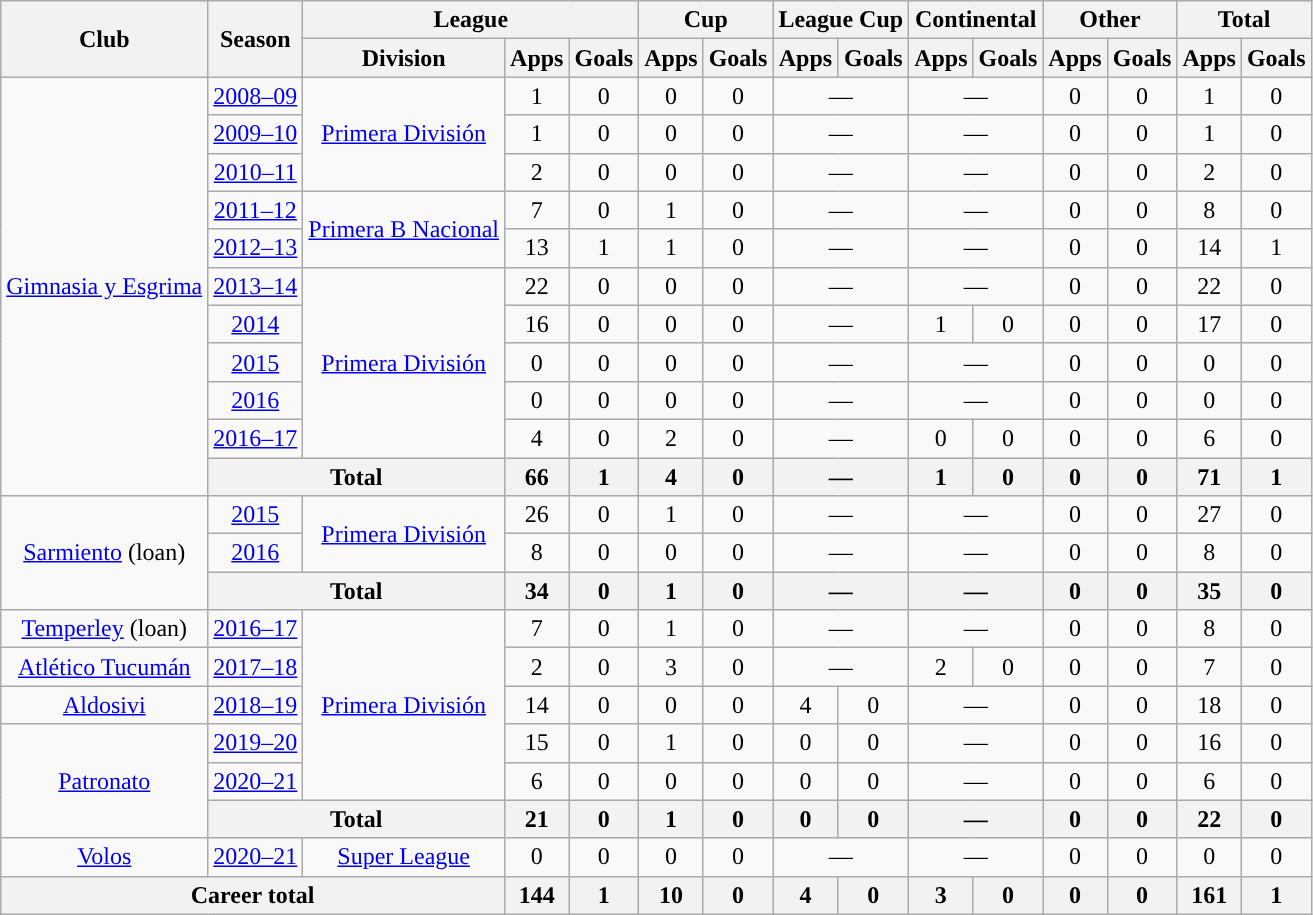<table class="wikitable" style="text-align:center">
<tr>
<th rowspan="2">Club</th>
<th rowspan="2">Season</th>
<th colspan="3">League</th>
<th colspan="2">Cup</th>
<th colspan="2">League Cup</th>
<th colspan="2">Continental</th>
<th colspan="2">Other</th>
<th colspan="2">Total</th>
</tr>
<tr>
<th>Division</th>
<th>Apps</th>
<th>Goals</th>
<th>Apps</th>
<th>Goals</th>
<th>Apps</th>
<th>Goals</th>
<th>Apps</th>
<th>Goals</th>
<th>Apps</th>
<th>Goals</th>
<th>Apps</th>
<th>Goals</th>
</tr>
<tr>
<td rowspan="11"><a href='#'>Gimnasia y Esgrima</a></td>
<td><a href='#'>2008–09</a></td>
<td rowspan="3"><a href='#'>Primera División</a></td>
<td>1</td>
<td>0</td>
<td>0</td>
<td>0</td>
<td colspan="2">—</td>
<td colspan="2">—</td>
<td>0</td>
<td>0</td>
<td>1</td>
<td>0</td>
</tr>
<tr>
<td><a href='#'>2009–10</a></td>
<td>1</td>
<td>0</td>
<td>0</td>
<td>0</td>
<td colspan="2">—</td>
<td colspan="2">—</td>
<td>0</td>
<td>0</td>
<td>1</td>
<td>0</td>
</tr>
<tr>
<td><a href='#'>2010–11</a></td>
<td>2</td>
<td>0</td>
<td>0</td>
<td>0</td>
<td colspan="2">—</td>
<td colspan="2">—</td>
<td>0</td>
<td>0</td>
<td>2</td>
<td>0</td>
</tr>
<tr>
<td><a href='#'>2011–12</a></td>
<td rowspan="2"><a href='#'>Primera B Nacional</a></td>
<td>7</td>
<td>0</td>
<td>1</td>
<td>0</td>
<td colspan="2">—</td>
<td colspan="2">—</td>
<td>0</td>
<td>0</td>
<td>8</td>
<td>0</td>
</tr>
<tr>
<td><a href='#'>2012–13</a></td>
<td>13</td>
<td>1</td>
<td>1</td>
<td>0</td>
<td colspan="2">—</td>
<td colspan="2">—</td>
<td>0</td>
<td>0</td>
<td>14</td>
<td>1</td>
</tr>
<tr>
<td><a href='#'>2013–14</a></td>
<td rowspan="5"><a href='#'>Primera División</a></td>
<td>22</td>
<td>0</td>
<td>0</td>
<td>0</td>
<td colspan="2">—</td>
<td colspan="2">—</td>
<td>0</td>
<td>0</td>
<td>22</td>
<td>0</td>
</tr>
<tr>
<td><a href='#'>2014</a></td>
<td>16</td>
<td>0</td>
<td>0</td>
<td>0</td>
<td colspan="2">—</td>
<td>1</td>
<td>0</td>
<td>0</td>
<td>0</td>
<td>17</td>
<td>0</td>
</tr>
<tr>
<td><a href='#'>2015</a></td>
<td>0</td>
<td>0</td>
<td>0</td>
<td>0</td>
<td colspan="2">—</td>
<td colspan="2">—</td>
<td>0</td>
<td>0</td>
<td>0</td>
<td>0</td>
</tr>
<tr>
<td><a href='#'>2016</a></td>
<td>0</td>
<td>0</td>
<td>0</td>
<td>0</td>
<td colspan="2">—</td>
<td colspan="2">—</td>
<td>0</td>
<td>0</td>
<td>0</td>
<td>0</td>
</tr>
<tr>
<td><a href='#'>2016–17</a></td>
<td>4</td>
<td>0</td>
<td>2</td>
<td>0</td>
<td colspan="2">—</td>
<td>0</td>
<td>0</td>
<td>0</td>
<td>0</td>
<td>6</td>
<td>0</td>
</tr>
<tr>
<th colspan="2">Total</th>
<th>66</th>
<th>1</th>
<th>4</th>
<th>0</th>
<th colspan="2">—</th>
<th>1</th>
<th>0</th>
<th>0</th>
<th>0</th>
<th>71</th>
<th>1</th>
</tr>
<tr>
<td rowspan="3"><a href='#'>Sarmiento</a> (loan)</td>
<td><a href='#'>2015</a></td>
<td rowspan="2"><a href='#'>Primera División</a></td>
<td>26</td>
<td>0</td>
<td>1</td>
<td>0</td>
<td colspan="2">—</td>
<td colspan="2">—</td>
<td>0</td>
<td>0</td>
<td>27</td>
<td>0</td>
</tr>
<tr>
<td><a href='#'>2016</a></td>
<td>8</td>
<td>0</td>
<td>0</td>
<td>0</td>
<td colspan="2">—</td>
<td colspan="2">—</td>
<td>0</td>
<td>0</td>
<td>8</td>
<td>0</td>
</tr>
<tr>
<th colspan="2">Total</th>
<th>34</th>
<th>0</th>
<th>1</th>
<th>0</th>
<th colspan="2">—</th>
<th colspan="2">—</th>
<th>0</th>
<th>0</th>
<th>35</th>
<th>0</th>
</tr>
<tr>
<td rowspan="1"><a href='#'>Temperley</a> (loan)</td>
<td><a href='#'>2016–17</a></td>
<td rowspan="5"><a href='#'>Primera División</a></td>
<td>7</td>
<td>0</td>
<td>1</td>
<td>0</td>
<td colspan="2">—</td>
<td colspan="2">—</td>
<td>0</td>
<td>0</td>
<td>8</td>
<td>0</td>
</tr>
<tr>
<td rowspan="1"><a href='#'>Atlético Tucumán</a></td>
<td><a href='#'>2017–18</a></td>
<td>2</td>
<td>0</td>
<td>3</td>
<td>0</td>
<td colspan="2">—</td>
<td>2</td>
<td>0</td>
<td>0</td>
<td>0</td>
<td>7</td>
<td>0</td>
</tr>
<tr>
<td rowspan="1"><a href='#'>Aldosivi</a></td>
<td><a href='#'>2018–19</a></td>
<td>14</td>
<td>0</td>
<td>0</td>
<td>0</td>
<td>4</td>
<td>0</td>
<td colspan="2">—</td>
<td>0</td>
<td>0</td>
<td>18</td>
<td>0</td>
</tr>
<tr>
<td rowspan="3"><a href='#'>Patronato</a></td>
<td><a href='#'>2019–20</a></td>
<td>15</td>
<td>0</td>
<td>1</td>
<td>0</td>
<td>0</td>
<td>0</td>
<td colspan="2">—</td>
<td>0</td>
<td>0</td>
<td>16</td>
<td>0</td>
</tr>
<tr>
<td><a href='#'>2020–21</a></td>
<td>6</td>
<td>0</td>
<td>0</td>
<td>0</td>
<td>0</td>
<td>0</td>
<td colspan="2">—</td>
<td>0</td>
<td>0</td>
<td>6</td>
<td>0</td>
</tr>
<tr>
<th colspan="2">Total</th>
<th>21</th>
<th>0</th>
<th>1</th>
<th>0</th>
<th>0</th>
<th>0</th>
<th colspan="2">—</th>
<th>0</th>
<th>0</th>
<th>22</th>
<th>0</th>
</tr>
<tr>
<td rowspan="1"><a href='#'>Volos</a></td>
<td><a href='#'>2020–21</a></td>
<td rowspan="1"><a href='#'>Super League</a></td>
<td>0</td>
<td>0</td>
<td>0</td>
<td>0</td>
<td colspan="2">—</td>
<td colspan="2">—</td>
<td>0</td>
<td>0</td>
<td>0</td>
<td>0</td>
</tr>
<tr>
<th colspan="3">Career total</th>
<th>144</th>
<th>1</th>
<th>10</th>
<th>0</th>
<th>4</th>
<th>0</th>
<th>3</th>
<th>0</th>
<th>0</th>
<th>0</th>
<th>161</th>
<th>1</th>
</tr>
</table>
